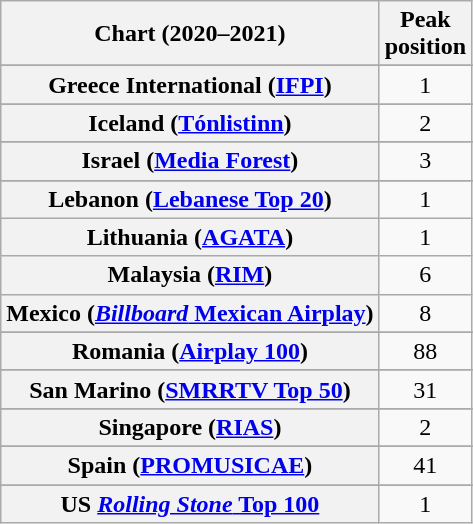<table class="wikitable sortable plainrowheaders" style="text-align:center">
<tr>
<th scope="col">Chart (2020–2021)</th>
<th scope="col">Peak<br>position</th>
</tr>
<tr>
</tr>
<tr>
</tr>
<tr>
</tr>
<tr>
</tr>
<tr>
</tr>
<tr>
</tr>
<tr>
</tr>
<tr>
</tr>
<tr>
</tr>
<tr>
</tr>
<tr>
</tr>
<tr>
</tr>
<tr>
</tr>
<tr>
</tr>
<tr>
</tr>
<tr>
<th scope="row">Greece International (<a href='#'>IFPI</a>)</th>
<td>1</td>
</tr>
<tr>
</tr>
<tr>
</tr>
<tr>
</tr>
<tr>
<th scope="row">Iceland (<a href='#'>Tónlistinn</a>)</th>
<td>2</td>
</tr>
<tr>
</tr>
<tr>
<th scope="row">Israel (<a href='#'>Media Forest</a>)</th>
<td>3</td>
</tr>
<tr>
</tr>
<tr>
</tr>
<tr>
</tr>
<tr>
<th scope="row">Lebanon (<a href='#'>Lebanese Top 20</a>)</th>
<td>1</td>
</tr>
<tr>
<th scope="row">Lithuania (<a href='#'>AGATA</a>)</th>
<td>1</td>
</tr>
<tr>
<th scope="row">Malaysia (<a href='#'>RIM</a>)</th>
<td>6</td>
</tr>
<tr>
<th scope="row">Mexico (<a href='#'><em>Billboard</em> Mexican Airplay</a>)</th>
<td>8</td>
</tr>
<tr>
</tr>
<tr>
</tr>
<tr>
</tr>
<tr>
</tr>
<tr>
</tr>
<tr>
</tr>
<tr>
<th scope="row">Romania (<a href='#'>Airplay 100</a>)</th>
<td>88</td>
</tr>
<tr>
</tr>
<tr>
<th scope="row">San Marino (<a href='#'>SMRRTV Top 50</a>)</th>
<td>31</td>
</tr>
<tr>
</tr>
<tr>
<th scope="row">Singapore (<a href='#'>RIAS</a>)</th>
<td>2</td>
</tr>
<tr>
</tr>
<tr>
</tr>
<tr>
<th scope="row">Spain (<a href='#'>PROMUSICAE</a>)</th>
<td>41</td>
</tr>
<tr>
</tr>
<tr>
</tr>
<tr>
</tr>
<tr>
</tr>
<tr>
</tr>
<tr>
</tr>
<tr>
</tr>
<tr>
</tr>
<tr>
</tr>
<tr>
<th scope="row">US <a href='#'><em>Rolling Stone</em> Top 100</a></th>
<td>1</td>
</tr>
</table>
